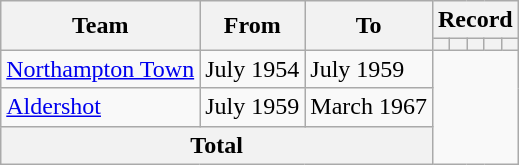<table class=wikitable style="text-align:center">
<tr>
<th rowspan=2>Team</th>
<th rowspan=2>From</th>
<th rowspan=2>To</th>
<th colspan=5>Record</th>
</tr>
<tr>
<th></th>
<th></th>
<th></th>
<th></th>
<th></th>
</tr>
<tr>
<td align=left><a href='#'>Northampton Town</a></td>
<td align=left>July 1954</td>
<td align=left>July 1959<br></td>
</tr>
<tr>
<td align=left><a href='#'>Aldershot</a></td>
<td align=left>July 1959</td>
<td align=left>March 1967<br></td>
</tr>
<tr>
<th colspan=3>Total<br></th>
</tr>
</table>
